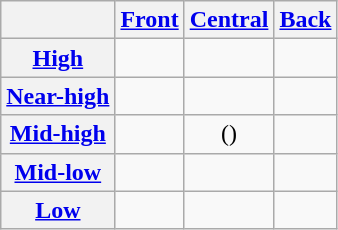<table class="wikitable" style="text-align:center">
<tr>
<th></th>
<th><a href='#'>Front</a></th>
<th><a href='#'>Central</a></th>
<th><a href='#'>Back</a></th>
</tr>
<tr>
<th><a href='#'>High</a></th>
<td></td>
<td></td>
<td></td>
</tr>
<tr>
<th><a href='#'>Near-high</a></th>
<td></td>
<td></td>
<td></td>
</tr>
<tr>
<th><a href='#'>Mid-high</a></th>
<td></td>
<td>()</td>
<td></td>
</tr>
<tr>
<th><a href='#'>Mid-low</a></th>
<td></td>
<td></td>
<td></td>
</tr>
<tr>
<th><a href='#'>Low</a></th>
<td></td>
<td></td>
<td></td>
</tr>
</table>
